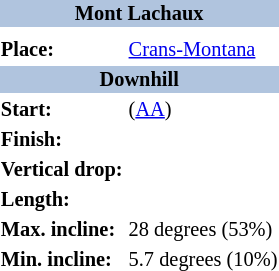<table border=0 class="toccolours float-right" align="right" style="margin:0 0 0.5em 1em; font-size: 85%">
<tr>
<th bgcolor=#b0c4de colspan=2 align="center">Mont Lachaux</th>
</tr>
<tr>
<td align="center" colspan=2></td>
</tr>
<tr>
<td><strong>Place:</strong></td>
<td> <a href='#'>Crans-Montana</a></td>
</tr>
<tr>
<th bgcolor=#b0c4de colspan=2 align="center">Downhill</th>
</tr>
<tr>
<td><strong>Start:</strong></td>
<td> (<a href='#'>AA</a>)</td>
</tr>
<tr>
<td><strong>Finish:</strong></td>
<td></td>
</tr>
<tr>
<td><strong>Vertical drop:</strong></td>
<td></td>
</tr>
<tr>
<td><strong>Length:</strong></td>
<td></td>
</tr>
<tr>
<td><strong>Max. incline:</strong></td>
<td>28 degrees (53%)</td>
</tr>
<tr>
<td><strong>Min. incline:</strong></td>
<td>5.7 degrees (10%)</td>
</tr>
</table>
